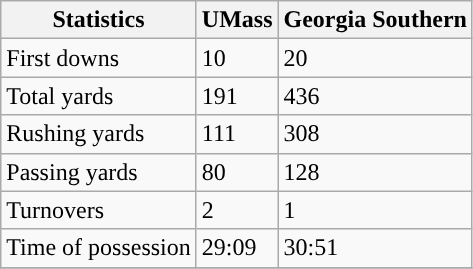<table class="wikitable">
<tr>
<th>Statistics</th>
<th>UMass</th>
<th>Georgia Southern</th>
</tr>
<tr>
<td>First downs</td>
<td>10</td>
<td>20</td>
</tr>
<tr>
<td>Total yards</td>
<td>191</td>
<td>436</td>
</tr>
<tr>
<td>Rushing yards</td>
<td>111</td>
<td>308</td>
</tr>
<tr>
<td>Passing yards</td>
<td>80</td>
<td>128</td>
</tr>
<tr>
<td>Turnovers</td>
<td>2</td>
<td>1</td>
</tr>
<tr>
<td>Time of possession</td>
<td>29:09</td>
<td>30:51</td>
</tr>
<tr>
</tr>
</table>
